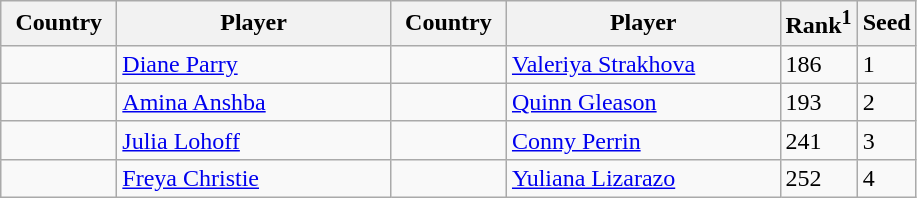<table class="sortable wikitable">
<tr>
<th width="70">Country</th>
<th width="175">Player</th>
<th width="70">Country</th>
<th width="175">Player</th>
<th>Rank<sup>1</sup></th>
<th>Seed</th>
</tr>
<tr>
<td></td>
<td><a href='#'>Diane Parry</a></td>
<td></td>
<td><a href='#'>Valeriya Strakhova</a></td>
<td>186</td>
<td>1</td>
</tr>
<tr>
<td></td>
<td><a href='#'>Amina Anshba</a></td>
<td></td>
<td><a href='#'>Quinn Gleason</a></td>
<td>193</td>
<td>2</td>
</tr>
<tr>
<td></td>
<td><a href='#'>Julia Lohoff</a></td>
<td></td>
<td><a href='#'>Conny Perrin</a></td>
<td>241</td>
<td>3</td>
</tr>
<tr>
<td></td>
<td><a href='#'>Freya Christie</a></td>
<td></td>
<td><a href='#'>Yuliana Lizarazo</a></td>
<td>252</td>
<td>4</td>
</tr>
</table>
